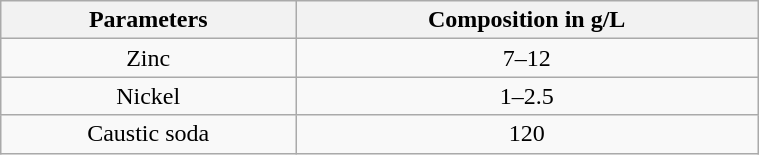<table class="wikitable" style="text-align:center; width:40%;">
<tr>
<th scope=col>Parameters</th>
<th scope=col>Composition in g/L</th>
</tr>
<tr>
<td>Zinc</td>
<td>7–12</td>
</tr>
<tr>
<td>Nickel</td>
<td>1–2.5</td>
</tr>
<tr>
<td>Caustic soda</td>
<td>120</td>
</tr>
</table>
